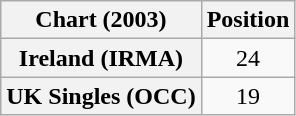<table class="wikitable plainrowheaders" style="text-align:center">
<tr>
<th scope="col">Chart (2003)</th>
<th scope="col">Position</th>
</tr>
<tr>
<th scope="row">Ireland (IRMA)</th>
<td>24</td>
</tr>
<tr>
<th scope="row">UK Singles (OCC)</th>
<td>19</td>
</tr>
</table>
